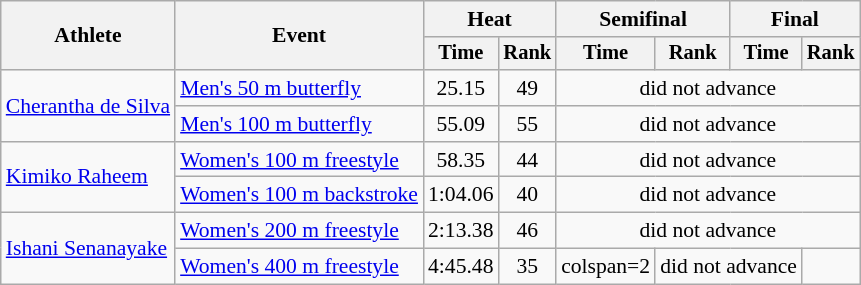<table class=wikitable style="font-size:90%">
<tr>
<th rowspan="2">Athlete</th>
<th rowspan="2">Event</th>
<th colspan="2">Heat</th>
<th colspan="2">Semifinal</th>
<th colspan="2">Final</th>
</tr>
<tr style="font-size:95%">
<th>Time</th>
<th>Rank</th>
<th>Time</th>
<th>Rank</th>
<th>Time</th>
<th>Rank</th>
</tr>
<tr align=center>
<td align=left rowspan=2><a href='#'>Cherantha de Silva</a></td>
<td align=left><a href='#'>Men's 50 m butterfly</a></td>
<td>25.15</td>
<td>49</td>
<td colspan=4>did not advance</td>
</tr>
<tr align=center>
<td align=left><a href='#'>Men's 100 m butterfly</a></td>
<td>55.09</td>
<td>55</td>
<td colspan=4>did not advance</td>
</tr>
<tr align=center>
<td align=left rowspan=2><a href='#'>Kimiko Raheem</a></td>
<td align=left><a href='#'>Women's 100 m freestyle</a></td>
<td>58.35</td>
<td>44</td>
<td colspan=4>did not advance</td>
</tr>
<tr align=center>
<td align=left><a href='#'>Women's 100 m backstroke</a></td>
<td>1:04.06</td>
<td>40</td>
<td colspan=4>did not advance</td>
</tr>
<tr align=center>
<td align=left rowspan=2><a href='#'>Ishani Senanayake</a></td>
<td align=left><a href='#'>Women's 200 m freestyle</a></td>
<td>2:13.38</td>
<td>46</td>
<td colspan=4>did not advance</td>
</tr>
<tr align=center>
<td align=left><a href='#'>Women's 400 m freestyle</a></td>
<td>4:45.48</td>
<td>35</td>
<td>colspan=2 </td>
<td colspan=2>did not advance</td>
</tr>
</table>
